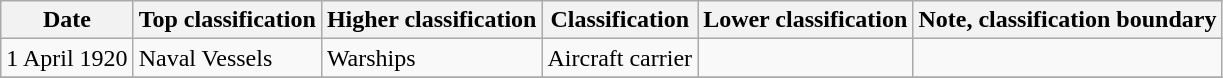<table class="wikitable">
<tr>
<th>Date</th>
<th>Top classification</th>
<th>Higher classification</th>
<th>Classification</th>
<th>Lower classification</th>
<th>Note, classification boundary</th>
</tr>
<tr>
<td>1 April 1920</td>
<td>Naval Vessels</td>
<td>Warships</td>
<td>Aircraft carrier</td>
<td></td>
<td></td>
</tr>
<tr>
</tr>
</table>
